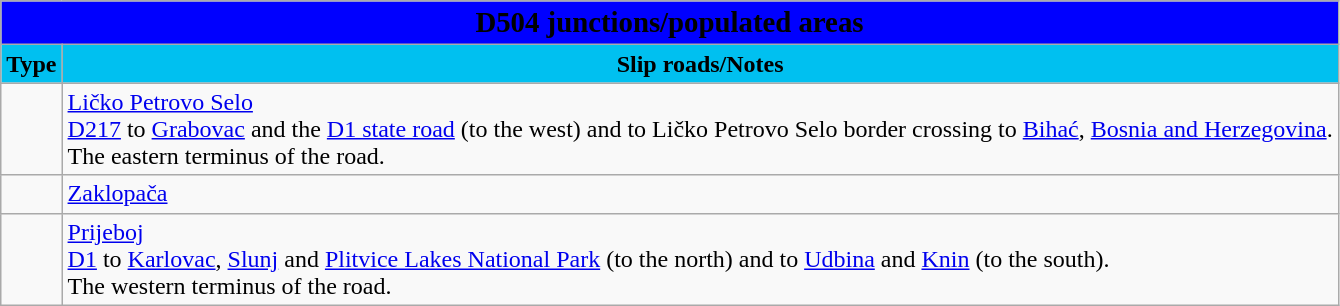<table class="wikitable">
<tr>
<td colspan=2 bgcolor=blue align=center style=margin-top:15><span><big><strong>D504 junctions/populated areas</strong></big></span></td>
</tr>
<tr>
<td align=center bgcolor=00c0f0><strong>Type</strong></td>
<td align=center bgcolor=00c0f0><strong>Slip roads/Notes</strong></td>
</tr>
<tr>
<td></td>
<td><a href='#'>Ličko Petrovo Selo</a><br> <a href='#'>D217</a> to <a href='#'>Grabovac</a> and the <a href='#'>D1 state road</a> (to the west) and to Ličko Petrovo Selo border crossing to <a href='#'>Bihać</a>, <a href='#'>Bosnia and Herzegovina</a>.<br>The eastern terminus of the road.</td>
</tr>
<tr>
<td></td>
<td><a href='#'>Zaklopača</a></td>
</tr>
<tr>
<td></td>
<td><a href='#'>Prijeboj</a><br> <a href='#'>D1</a> to <a href='#'>Karlovac</a>, <a href='#'>Slunj</a> and <a href='#'>Plitvice Lakes National Park</a> (to the north) and to <a href='#'>Udbina</a> and <a href='#'>Knin</a> (to the south).<br>The western terminus of the road.</td>
</tr>
</table>
